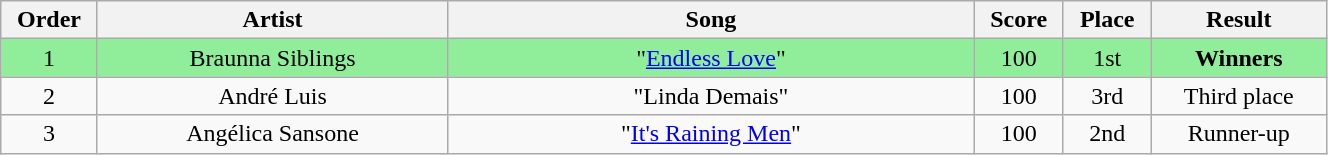<table class="wikitable" style="text-align:center; width:70%;">
<tr>
<th scope="col" width="05%">Order</th>
<th scope="col" width="20%">Artist</th>
<th scope="col" width="30%">Song</th>
<th scope="col" width="05%">Score</th>
<th scope="col" width="05%">Place</th>
<th scope="col" width="10%">Result</th>
</tr>
<tr bgcolor=90EE9B>
<td>1</td>
<td>Braunna Siblings</td>
<td>"<a href='#'>Endless Love</a>"</td>
<td>100</td>
<td>1st</td>
<td><strong>Winners</strong></td>
</tr>
<tr>
<td>2</td>
<td>André Luis</td>
<td>"Linda Demais"</td>
<td>100</td>
<td>3rd</td>
<td>Third place</td>
</tr>
<tr>
<td>3</td>
<td>Angélica Sansone</td>
<td>"<a href='#'>It's Raining Men</a>"</td>
<td>100</td>
<td>2nd</td>
<td>Runner-up</td>
</tr>
</table>
